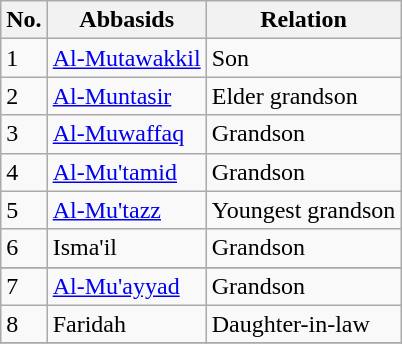<table class="wikitable" border="2">
<tr>
<th>No.</th>
<th>Abbasids</th>
<th>Relation</th>
</tr>
<tr>
<td>1</td>
<td><a href='#'>Al-Mutawakkil</a></td>
<td>Son</td>
</tr>
<tr>
<td>2</td>
<td><a href='#'>Al-Muntasir</a></td>
<td>Elder grandson</td>
</tr>
<tr>
<td>3</td>
<td><a href='#'>Al-Muwaffaq</a></td>
<td>Grandson</td>
</tr>
<tr>
<td>4</td>
<td><a href='#'>Al-Mu'tamid</a></td>
<td>Grandson</td>
</tr>
<tr>
<td>5</td>
<td><a href='#'>Al-Mu'tazz</a></td>
<td>Youngest grandson</td>
</tr>
<tr>
<td>6</td>
<td>Isma'il</td>
<td>Grandson</td>
</tr>
<tr>
</tr>
<tr>
<td>7</td>
<td><a href='#'>Al-Mu'ayyad</a></td>
<td>Grandson</td>
</tr>
<tr>
<td>8</td>
<td>Faridah</td>
<td>Daughter-in-law</td>
</tr>
<tr>
</tr>
</table>
